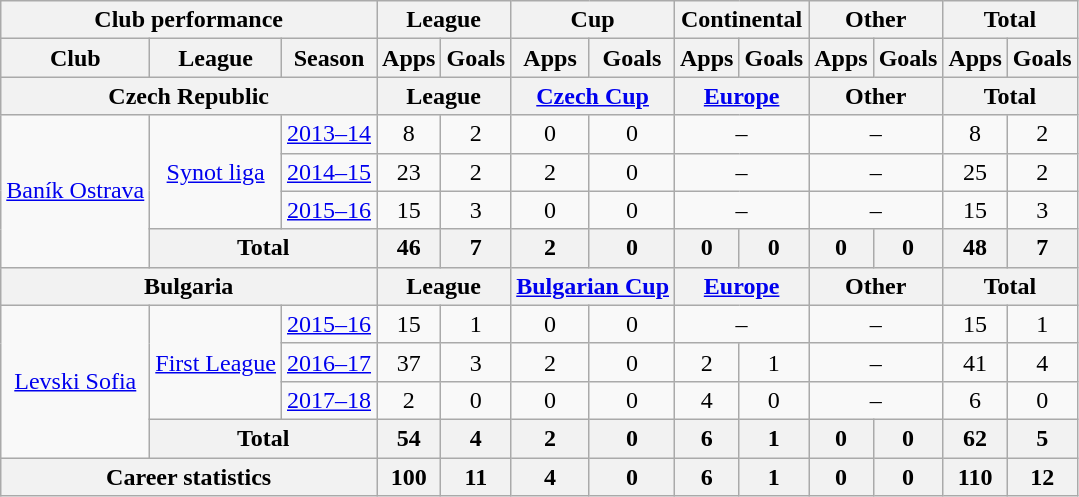<table class="wikitable" style="text-align: center">
<tr>
<th Colspan="3">Club performance</th>
<th Colspan="2">League</th>
<th Colspan="2">Cup</th>
<th Colspan="2">Continental</th>
<th Colspan="2">Other</th>
<th Colspan="3">Total</th>
</tr>
<tr>
<th>Club</th>
<th>League</th>
<th>Season</th>
<th>Apps</th>
<th>Goals</th>
<th>Apps</th>
<th>Goals</th>
<th>Apps</th>
<th>Goals</th>
<th>Apps</th>
<th>Goals</th>
<th>Apps</th>
<th>Goals</th>
</tr>
<tr>
<th Colspan="3">Czech Republic</th>
<th Colspan="2">League</th>
<th Colspan="2"><a href='#'>Czech Cup</a></th>
<th Colspan="2"><a href='#'>Europe</a></th>
<th Colspan="2">Other</th>
<th Colspan="2">Total</th>
</tr>
<tr>
<td rowspan="4" valign="center"><a href='#'>Baník Ostrava</a></td>
<td rowspan="3"><a href='#'>Synot liga</a></td>
<td><a href='#'>2013–14</a></td>
<td>8</td>
<td>2</td>
<td>0</td>
<td>0</td>
<td colspan="2">–</td>
<td colspan="2">–</td>
<td>8</td>
<td>2</td>
</tr>
<tr>
<td><a href='#'>2014–15</a></td>
<td>23</td>
<td>2</td>
<td>2</td>
<td>0</td>
<td colspan="2">–</td>
<td colspan="2">–</td>
<td>25</td>
<td>2</td>
</tr>
<tr>
<td><a href='#'>2015–16</a></td>
<td>15</td>
<td>3</td>
<td>0</td>
<td>0</td>
<td colspan="2">–</td>
<td colspan="2">–</td>
<td>15</td>
<td>3</td>
</tr>
<tr>
<th colspan=2>Total</th>
<th>46</th>
<th>7</th>
<th>2</th>
<th>0</th>
<th>0</th>
<th>0</th>
<th>0</th>
<th>0</th>
<th>48</th>
<th>7</th>
</tr>
<tr>
<th Colspan="3">Bulgaria</th>
<th Colspan="2">League</th>
<th Colspan="2"><a href='#'>Bulgarian Cup</a></th>
<th Colspan="2"><a href='#'>Europe</a></th>
<th Colspan="2">Other</th>
<th Colspan="2">Total</th>
</tr>
<tr>
<td rowspan="4" valign="center"><a href='#'>Levski Sofia</a></td>
<td rowspan="3"><a href='#'>First League</a></td>
<td><a href='#'>2015–16</a></td>
<td>15</td>
<td>1</td>
<td>0</td>
<td>0</td>
<td colspan="2">–</td>
<td colspan="2">–</td>
<td>15</td>
<td>1</td>
</tr>
<tr>
<td><a href='#'>2016–17</a></td>
<td>37</td>
<td>3</td>
<td>2</td>
<td>0</td>
<td>2</td>
<td>1</td>
<td colspan="2">–</td>
<td>41</td>
<td>4</td>
</tr>
<tr>
<td><a href='#'>2017–18</a></td>
<td>2</td>
<td>0</td>
<td>0</td>
<td>0</td>
<td>4</td>
<td>0</td>
<td colspan="2">–</td>
<td>6</td>
<td>0</td>
</tr>
<tr>
<th colspan=2>Total</th>
<th>54</th>
<th>4</th>
<th>2</th>
<th>0</th>
<th>6</th>
<th>1</th>
<th>0</th>
<th>0</th>
<th>62</th>
<th>5</th>
</tr>
<tr>
<th colspan="3">Career statistics</th>
<th>100</th>
<th>11</th>
<th>4</th>
<th>0</th>
<th>6</th>
<th>1</th>
<th>0</th>
<th>0</th>
<th>110</th>
<th>12</th>
</tr>
</table>
